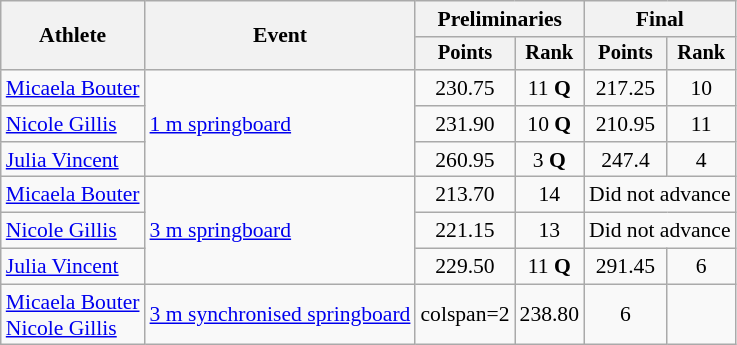<table class="wikitable" style="font-size:90%">
<tr>
<th rowspan=2>Athlete</th>
<th rowspan=2>Event</th>
<th colspan=2>Preliminaries</th>
<th colspan=2>Final</th>
</tr>
<tr style="font-size:95%">
<th>Points</th>
<th>Rank</th>
<th>Points</th>
<th>Rank</th>
</tr>
<tr align=center>
<td align=left><a href='#'>Micaela Bouter</a></td>
<td align=left rowspan=3><a href='#'>1 m springboard</a></td>
<td>230.75</td>
<td>11 <strong>Q</strong></td>
<td>217.25</td>
<td>10</td>
</tr>
<tr align=center>
<td align=left><a href='#'>Nicole Gillis</a></td>
<td>231.90</td>
<td>10 <strong>Q</strong></td>
<td>210.95</td>
<td>11</td>
</tr>
<tr align=center>
<td align=left><a href='#'>Julia Vincent</a></td>
<td>260.95</td>
<td>3 <strong>Q</strong></td>
<td>247.4</td>
<td>4</td>
</tr>
<tr align=center>
<td align=left><a href='#'>Micaela Bouter</a></td>
<td align=left rowspan=3><a href='#'>3 m springboard</a></td>
<td>213.70</td>
<td>14</td>
<td colspan=2>Did not advance</td>
</tr>
<tr align=center>
<td align=left><a href='#'>Nicole Gillis</a></td>
<td>221.15</td>
<td>13</td>
<td colspan=2>Did not advance</td>
</tr>
<tr align=center>
<td align=left><a href='#'>Julia Vincent</a></td>
<td>229.50</td>
<td>11 <strong>Q</strong></td>
<td>291.45</td>
<td>6</td>
</tr>
<tr align=center>
<td align=left><a href='#'>Micaela Bouter</a><br><a href='#'>Nicole Gillis</a></td>
<td align=left><a href='#'>3 m synchronised springboard</a></td>
<td>colspan=2 </td>
<td>238.80</td>
<td>6</td>
</tr>
</table>
